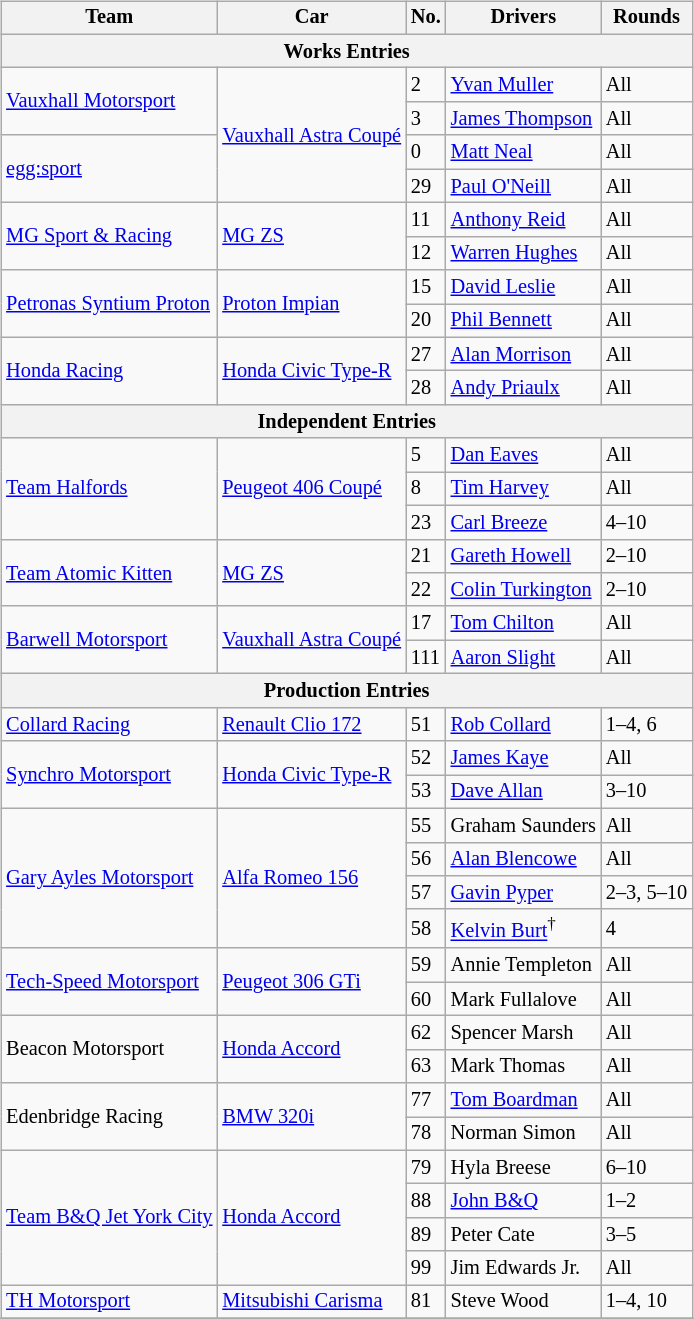<table>
<tr>
<td><br><table class="wikitable sortable" style="font-size: 85%">
<tr>
<th>Team</th>
<th>Car</th>
<th>No.</th>
<th>Drivers</th>
<th>Rounds</th>
</tr>
<tr>
<th colspan=5>Works Entries</th>
</tr>
<tr>
<td rowspan="2"> <a href='#'>Vauxhall Motorsport</a></td>
<td rowspan="4" nowrap><a href='#'>Vauxhall Astra Coupé</a></td>
<td>2</td>
<td> <a href='#'>Yvan Muller</a></td>
<td>All</td>
</tr>
<tr>
<td>3</td>
<td> <a href='#'>James Thompson</a></td>
<td>All</td>
</tr>
<tr>
<td rowspan=2> <a href='#'>egg:sport</a></td>
<td>0</td>
<td> <a href='#'>Matt Neal</a></td>
<td>All</td>
</tr>
<tr>
<td>29</td>
<td> <a href='#'>Paul O'Neill</a></td>
<td>All</td>
</tr>
<tr>
<td rowspan="2"> <a href='#'>MG Sport & Racing</a></td>
<td rowspan="2"><a href='#'>MG ZS</a></td>
<td>11</td>
<td> <a href='#'>Anthony Reid</a></td>
<td>All</td>
</tr>
<tr>
<td>12</td>
<td> <a href='#'>Warren Hughes</a></td>
<td>All</td>
</tr>
<tr>
<td rowspan="2" nowrap> <a href='#'>Petronas Syntium Proton</a></td>
<td rowspan="2"><a href='#'>Proton Impian</a></td>
<td>15</td>
<td> <a href='#'>David Leslie</a></td>
<td>All</td>
</tr>
<tr>
<td>20</td>
<td> <a href='#'>Phil Bennett</a></td>
<td>All</td>
</tr>
<tr>
<td rowspan="2"> <a href='#'>Honda Racing</a></td>
<td rowspan="2"><a href='#'>Honda Civic Type-R</a></td>
<td>27</td>
<td> <a href='#'>Alan Morrison</a></td>
<td>All</td>
</tr>
<tr>
<td>28</td>
<td> <a href='#'>Andy Priaulx</a></td>
<td>All</td>
</tr>
<tr>
<th colspan=5>Independent Entries</th>
</tr>
<tr>
<td rowspan="3"> <a href='#'>Team Halfords</a></td>
<td rowspan="3"><a href='#'>Peugeot 406 Coupé</a></td>
<td>5</td>
<td> <a href='#'>Dan Eaves</a></td>
<td>All</td>
</tr>
<tr>
<td>8</td>
<td> <a href='#'>Tim Harvey</a></td>
<td>All</td>
</tr>
<tr>
<td>23</td>
<td> <a href='#'>Carl Breeze</a></td>
<td>4–10</td>
</tr>
<tr>
<td rowspan="2"> <a href='#'>Team Atomic Kitten</a></td>
<td rowspan="2"><a href='#'>MG ZS</a></td>
<td>21</td>
<td> <a href='#'>Gareth Howell</a></td>
<td>2–10</td>
</tr>
<tr>
<td>22</td>
<td> <a href='#'>Colin Turkington</a></td>
<td>2–10</td>
</tr>
<tr>
<td rowspan="2"> <a href='#'>Barwell Motorsport</a></td>
<td rowspan="2"><a href='#'>Vauxhall Astra Coupé</a></td>
<td>17</td>
<td> <a href='#'>Tom Chilton</a></td>
<td>All</td>
</tr>
<tr>
<td>111</td>
<td> <a href='#'>Aaron Slight</a></td>
<td>All</td>
</tr>
<tr>
<th colspan=5>Production Entries</th>
</tr>
<tr>
<td> <a href='#'>Collard Racing</a></td>
<td><a href='#'>Renault Clio 172</a></td>
<td>51</td>
<td> <a href='#'>Rob Collard</a></td>
<td>1–4, 6</td>
</tr>
<tr>
<td rowspan=2> <a href='#'>Synchro Motorsport</a></td>
<td rowspan=2><a href='#'>Honda Civic Type-R</a></td>
<td>52</td>
<td> <a href='#'>James Kaye</a></td>
<td>All</td>
</tr>
<tr>
<td>53</td>
<td> <a href='#'>Dave Allan</a></td>
<td>3–10</td>
</tr>
<tr>
<td rowspan=4> <a href='#'>Gary Ayles Motorsport</a></td>
<td rowspan=4><a href='#'>Alfa Romeo 156</a></td>
<td>55</td>
<td nowrap> Graham Saunders</td>
<td>All</td>
</tr>
<tr>
<td>56</td>
<td> <a href='#'>Alan Blencowe</a></td>
<td>All</td>
</tr>
<tr>
<td>57</td>
<td> <a href='#'>Gavin Pyper</a></td>
<td>2–3, 5–10</td>
</tr>
<tr>
<td>58</td>
<td> <a href='#'>Kelvin Burt</a><sup>†</sup></td>
<td>4</td>
</tr>
<tr>
<td rowspan=2> <a href='#'>Tech-Speed Motorsport</a></td>
<td rowspan=2><a href='#'>Peugeot 306 GTi</a></td>
<td>59</td>
<td> Annie Templeton</td>
<td>All</td>
</tr>
<tr>
<td>60</td>
<td> Mark Fullalove</td>
<td>All</td>
</tr>
<tr>
<td rowspan=2> Beacon Motorsport</td>
<td rowspan=2><a href='#'>Honda Accord</a></td>
<td>62</td>
<td> Spencer Marsh</td>
<td>All</td>
</tr>
<tr>
<td>63</td>
<td> Mark Thomas</td>
<td>All</td>
</tr>
<tr>
<td rowspan=2> Edenbridge Racing</td>
<td rowspan=2><a href='#'>BMW 320i</a></td>
<td>77</td>
<td> <a href='#'>Tom Boardman</a></td>
<td>All</td>
</tr>
<tr>
<td>78</td>
<td> Norman Simon</td>
<td>All</td>
</tr>
<tr>
<td rowspan=4> <a href='#'>Team B&Q Jet York City</a></td>
<td rowspan=4><a href='#'>Honda Accord</a></td>
<td>79</td>
<td> Hyla Breese</td>
<td>6–10</td>
</tr>
<tr>
<td>88</td>
<td> <a href='#'>John B&Q</a></td>
<td>1–2</td>
</tr>
<tr>
<td>89</td>
<td> Peter Cate</td>
<td>3–5</td>
</tr>
<tr>
<td>99</td>
<td> Jim Edwards Jr.</td>
<td>All</td>
</tr>
<tr>
<td> <a href='#'>TH Motorsport</a></td>
<td><a href='#'>Mitsubishi Carisma</a></td>
<td>81</td>
<td> Steve Wood</td>
<td>1–4, 10</td>
</tr>
<tr>
</tr>
</table>
</td>
</tr>
</table>
